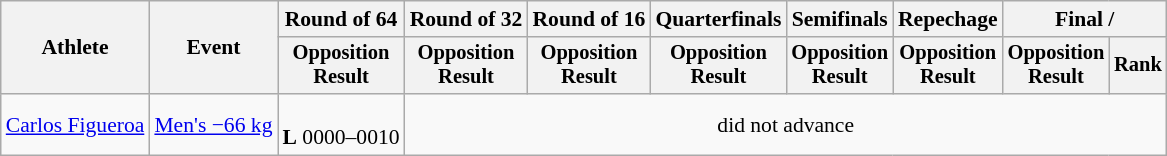<table class="wikitable" style="font-size:90%">
<tr>
<th rowspan="2">Athlete</th>
<th rowspan="2">Event</th>
<th>Round of 64</th>
<th>Round of 32</th>
<th>Round of 16</th>
<th>Quarterfinals</th>
<th>Semifinals</th>
<th>Repechage</th>
<th colspan=2>Final / </th>
</tr>
<tr style="font-size:95%">
<th>Opposition<br>Result</th>
<th>Opposition<br>Result</th>
<th>Opposition<br>Result</th>
<th>Opposition<br>Result</th>
<th>Opposition<br>Result</th>
<th>Opposition<br>Result</th>
<th>Opposition<br>Result</th>
<th>Rank</th>
</tr>
<tr align=center>
<td align=left><a href='#'>Carlos Figueroa</a></td>
<td align=left><a href='#'>Men's −66 kg</a></td>
<td><br><strong>L</strong> 0000–0010</td>
<td colspan=7>did not advance</td>
</tr>
</table>
